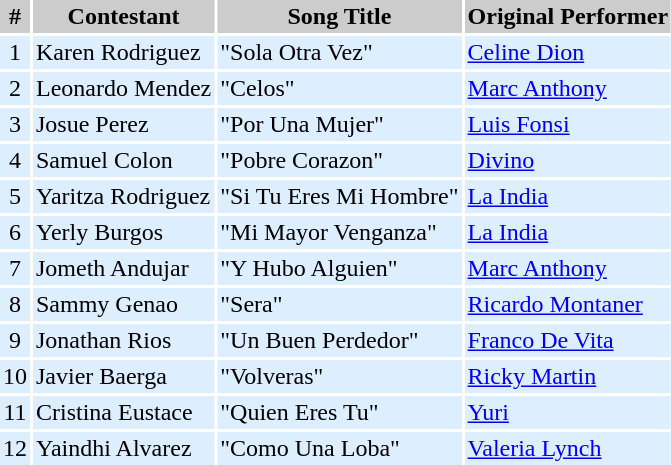<table cellpadding=2 cellspacing=2>
<tr bgcolor=#cccccc>
<th>#</th>
<th>Contestant</th>
<th>Song Title</th>
<th>Original Performer</th>
</tr>
<tr bgcolor=#DDEEFF>
<td align=center>1</td>
<td>Karen Rodriguez</td>
<td>"Sola Otra Vez"</td>
<td><a href='#'>Celine Dion</a></td>
</tr>
<tr bgcolor=#DDEEFF>
<td align=center>2</td>
<td>Leonardo Mendez</td>
<td>"Celos"</td>
<td><a href='#'>Marc Anthony</a></td>
</tr>
<tr bgcolor=#DDEEFF>
<td align=center>3</td>
<td>Josue Perez</td>
<td>"Por Una Mujer"</td>
<td><a href='#'>Luis Fonsi</a></td>
</tr>
<tr bgcolor=#DDEEFF>
<td align=center>4</td>
<td>Samuel Colon</td>
<td>"Pobre Corazon"</td>
<td><a href='#'>Divino</a></td>
</tr>
<tr bgcolor=#DDEEFF>
<td align=center>5</td>
<td>Yaritza Rodriguez</td>
<td>"Si Tu Eres Mi Hombre"</td>
<td><a href='#'>La India</a></td>
</tr>
<tr bgcolor=#DDEEFF>
<td align=center>6</td>
<td>Yerly Burgos</td>
<td>"Mi Mayor Venganza"</td>
<td><a href='#'>La India</a></td>
</tr>
<tr bgcolor=#DDEEFF>
<td align=center>7</td>
<td>Jometh Andujar</td>
<td>"Y Hubo Alguien"</td>
<td><a href='#'>Marc Anthony</a></td>
</tr>
<tr bgcolor=#DDEEFF>
<td align=center>8</td>
<td>Sammy Genao</td>
<td>"Sera"</td>
<td><a href='#'>Ricardo Montaner</a></td>
</tr>
<tr bgcolor=#DDEEFF>
<td align=center>9</td>
<td>Jonathan Rios</td>
<td>"Un Buen Perdedor"</td>
<td><a href='#'>Franco De Vita</a></td>
</tr>
<tr bgcolor=#DDEEFF>
<td align=center>10</td>
<td>Javier Baerga</td>
<td>"Volveras"</td>
<td><a href='#'>Ricky Martin</a></td>
</tr>
<tr bgcolor=#DDEEFF>
<td align=center>11</td>
<td>Cristina Eustace</td>
<td>"Quien Eres Tu"</td>
<td><a href='#'>Yuri</a></td>
</tr>
<tr bgcolor=#DDEEFF>
<td align=center>12</td>
<td>Yaindhi Alvarez</td>
<td>"Como Una Loba"</td>
<td><a href='#'>Valeria Lynch</a></td>
</tr>
<tr bgcolor=#DDEEFF>
</tr>
</table>
